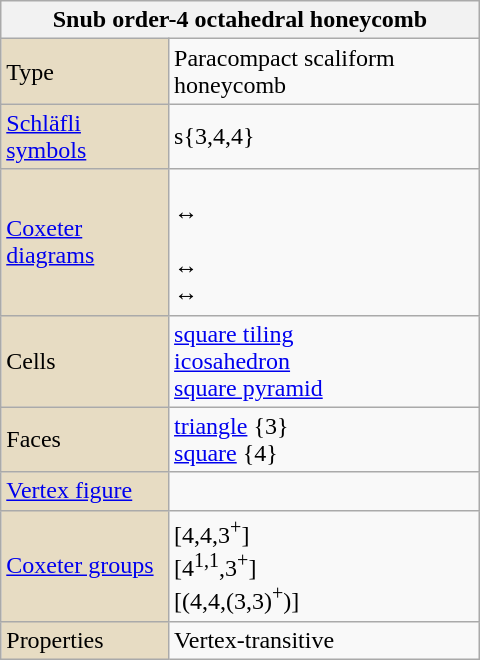<table class="wikitable" align="right" style="margin-left:10px" width="320">
<tr>
<th bgcolor=#e7dcc3 colspan=2>Snub order-4 octahedral honeycomb</th>
</tr>
<tr>
<td bgcolor=#e7dcc3>Type</td>
<td>Paracompact scaliform honeycomb</td>
</tr>
<tr>
<td bgcolor=#e7dcc3><a href='#'>Schläfli symbols</a></td>
<td>s{3,4,4}</td>
</tr>
<tr>
<td bgcolor=#e7dcc3><a href='#'>Coxeter diagrams</a></td>
<td><br> ↔ <br><br> ↔ <br> ↔ </td>
</tr>
<tr>
<td bgcolor=#e7dcc3>Cells</td>
<td><a href='#'>square tiling</a><br><a href='#'>icosahedron</a><br><a href='#'>square pyramid</a></td>
</tr>
<tr>
<td bgcolor=#e7dcc3>Faces</td>
<td><a href='#'>triangle</a> {3}<br><a href='#'>square</a> {4}</td>
</tr>
<tr>
<td bgcolor=#e7dcc3><a href='#'>Vertex figure</a></td>
<td></td>
</tr>
<tr>
<td bgcolor=#e7dcc3><a href='#'>Coxeter groups</a></td>
<td>[4,4,3<sup>+</sup>]<br>[4<sup>1,1</sup>,3<sup>+</sup>]<br>[(4,4,(3,3)<sup>+</sup>)]</td>
</tr>
<tr>
<td bgcolor=#e7dcc3>Properties</td>
<td>Vertex-transitive</td>
</tr>
</table>
